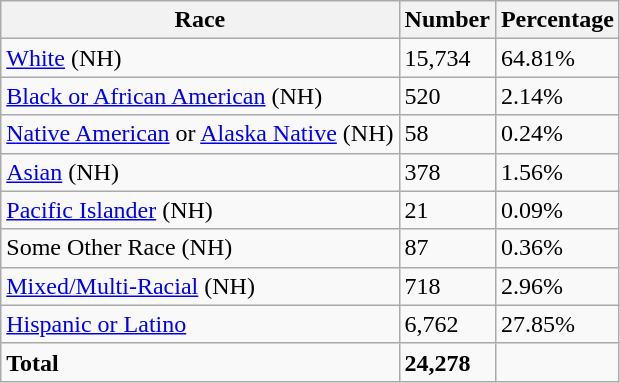<table class="wikitable">
<tr>
<th>Race</th>
<th>Number</th>
<th>Percentage</th>
</tr>
<tr>
<td><a href='#'>White</a> (NH)</td>
<td>15,734</td>
<td>64.81%</td>
</tr>
<tr>
<td><a href='#'>Black or African American</a> (NH)</td>
<td>520</td>
<td>2.14%</td>
</tr>
<tr>
<td><a href='#'>Native American</a> or <a href='#'>Alaska Native</a> (NH)</td>
<td>58</td>
<td>0.24%</td>
</tr>
<tr>
<td><a href='#'>Asian</a> (NH)</td>
<td>378</td>
<td>1.56%</td>
</tr>
<tr>
<td><a href='#'>Pacific Islander</a> (NH)</td>
<td>21</td>
<td>0.09%</td>
</tr>
<tr>
<td>Some Other Race (NH)</td>
<td>87</td>
<td>0.36%</td>
</tr>
<tr>
<td><a href='#'>Mixed/Multi-Racial</a> (NH)</td>
<td>718</td>
<td>2.96%</td>
</tr>
<tr>
<td><a href='#'>Hispanic or Latino</a></td>
<td>6,762</td>
<td>27.85%</td>
</tr>
<tr>
<td><strong>Total</strong></td>
<td><strong>24,278</strong></td>
<td></td>
</tr>
</table>
